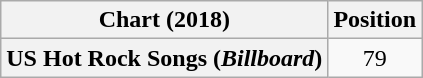<table class="wikitable plainrowheaders" style="text-align:center">
<tr>
<th scope="col">Chart (2018)</th>
<th scope="col">Position</th>
</tr>
<tr>
<th scope="row">US Hot Rock Songs (<em>Billboard</em>)</th>
<td>79</td>
</tr>
</table>
